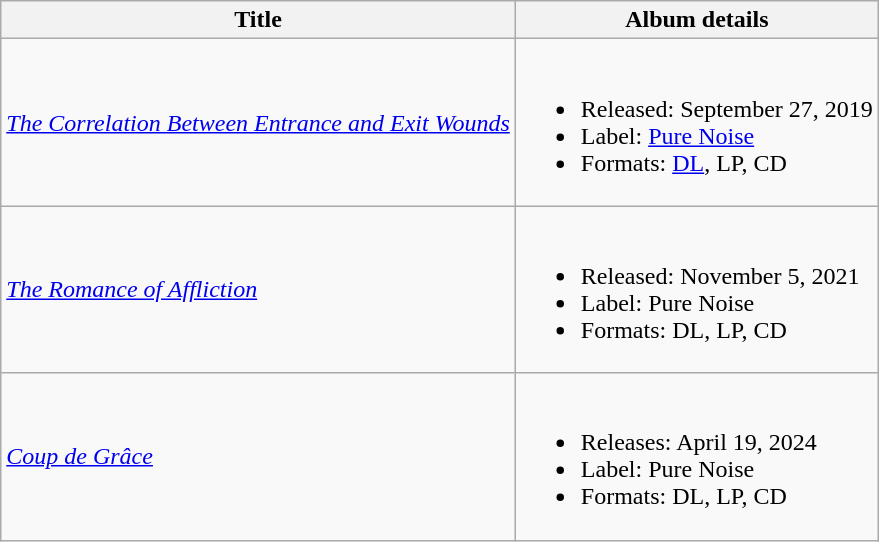<table class="wikitable">
<tr>
<th>Title</th>
<th>Album details</th>
</tr>
<tr>
<td><em><a href='#'>The Correlation Between Entrance and Exit Wounds</a></em></td>
<td><br><ul><li>Released: September 27, 2019</li><li>Label: <a href='#'>Pure Noise</a></li><li>Formats: <a href='#'>DL</a>, LP, CD</li></ul></td>
</tr>
<tr>
<td><em><a href='#'>The Romance of Affliction</a></em></td>
<td><br><ul><li>Released: November 5, 2021</li><li>Label: Pure Noise</li><li>Formats: DL, LP, CD</li></ul></td>
</tr>
<tr>
<td><em><a href='#'>Coup de Grâce</a></em></td>
<td><br><ul><li>Releases: April 19, 2024</li><li>Label: Pure Noise</li><li>Formats: DL, LP, CD</li></ul></td>
</tr>
</table>
